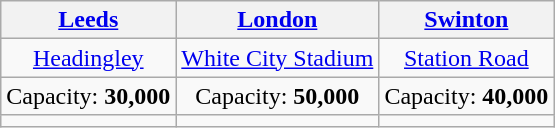<table class="wikitable" style="text-align:center">
<tr>
<th><a href='#'>Leeds</a></th>
<th><a href='#'>London</a></th>
<th><a href='#'>Swinton</a></th>
</tr>
<tr>
<td><a href='#'>Headingley</a></td>
<td><a href='#'>White City Stadium</a></td>
<td><a href='#'>Station Road</a></td>
</tr>
<tr>
<td>Capacity: <strong>30,000</strong></td>
<td>Capacity: <strong>50,000 </strong></td>
<td>Capacity: <strong>40,000</strong></td>
</tr>
<tr>
<td></td>
<td></td>
<td></td>
</tr>
</table>
